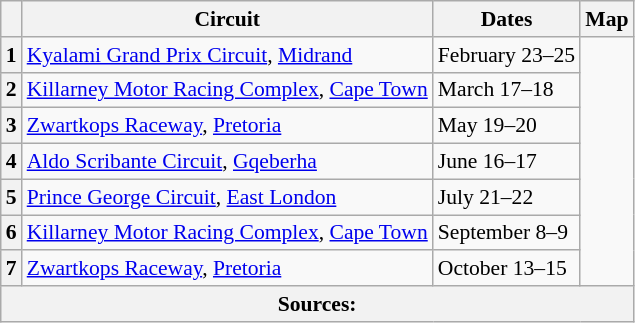<table class="wikitable" style="font-size:90%;">
<tr>
<th></th>
<th>Circuit</th>
<th>Dates</th>
<th>Map</th>
</tr>
<tr>
<th>1</th>
<td> <a href='#'>Kyalami Grand Prix Circuit</a>, <a href='#'>Midrand</a></td>
<td>February 23–25</td>
<td rowspan=7></td>
</tr>
<tr>
<th>2</th>
<td> <a href='#'>Killarney Motor Racing Complex</a>, <a href='#'>Cape Town</a></td>
<td>March 17–18</td>
</tr>
<tr>
<th>3</th>
<td> <a href='#'>Zwartkops Raceway</a>, <a href='#'>Pretoria</a></td>
<td>May 19–20</td>
</tr>
<tr>
<th>4</th>
<td> <a href='#'>Aldo Scribante Circuit</a>, <a href='#'>Gqeberha</a></td>
<td>June 16–17</td>
</tr>
<tr>
<th>5</th>
<td> <a href='#'>Prince George Circuit</a>, <a href='#'>East London</a></td>
<td>July 21–22</td>
</tr>
<tr>
<th>6</th>
<td> <a href='#'>Killarney Motor Racing Complex</a>, <a href='#'>Cape Town</a></td>
<td>September 8–9</td>
</tr>
<tr>
<th>7</th>
<td> <a href='#'>Zwartkops Raceway</a>, <a href='#'>Pretoria</a></td>
<td>October 13–15</td>
</tr>
<tr>
<th colspan=4>Sources:</th>
</tr>
</table>
